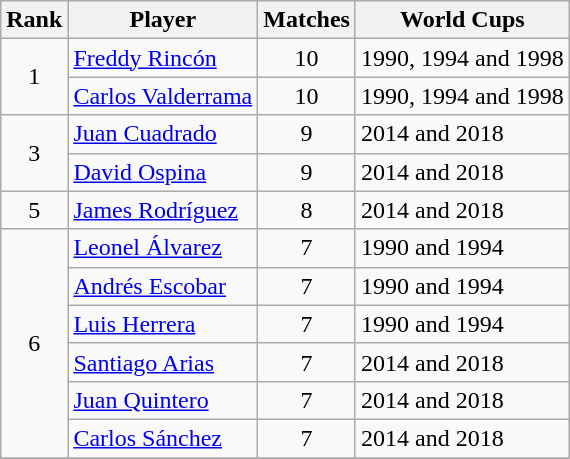<table class="wikitable sortable" style="text-align: left;">
<tr>
<th>Rank</th>
<th>Player</th>
<th>Matches</th>
<th>World Cups</th>
</tr>
<tr>
<td rowspan=2 align=center>1</td>
<td><a href='#'>Freddy Rincón</a></td>
<td align=center>10</td>
<td>1990, 1994 and 1998</td>
</tr>
<tr>
<td><a href='#'>Carlos Valderrama</a></td>
<td align=center>10</td>
<td>1990, 1994 and 1998</td>
</tr>
<tr>
<td rowspan=2 align=center>3</td>
<td><a href='#'>Juan Cuadrado</a></td>
<td align=center>9</td>
<td>2014 and 2018</td>
</tr>
<tr>
<td><a href='#'>David Ospina</a></td>
<td align=center>9</td>
<td>2014 and 2018</td>
</tr>
<tr>
<td align=center>5</td>
<td><a href='#'>James Rodríguez</a></td>
<td align=center>8</td>
<td>2014 and 2018</td>
</tr>
<tr>
<td rowspan=6 align=center>6</td>
<td><a href='#'>Leonel Álvarez</a></td>
<td align=center>7</td>
<td>1990 and 1994</td>
</tr>
<tr>
<td><a href='#'>Andrés Escobar</a></td>
<td align=center>7</td>
<td>1990 and 1994</td>
</tr>
<tr>
<td><a href='#'>Luis Herrera</a></td>
<td align=center>7</td>
<td>1990 and 1994</td>
</tr>
<tr>
<td><a href='#'>Santiago Arias</a></td>
<td align=center>7</td>
<td>2014 and 2018</td>
</tr>
<tr>
<td><a href='#'>Juan Quintero</a></td>
<td align=center>7</td>
<td>2014 and 2018</td>
</tr>
<tr>
<td><a href='#'>Carlos Sánchez</a></td>
<td align=center>7</td>
<td>2014 and 2018</td>
</tr>
<tr>
</tr>
</table>
